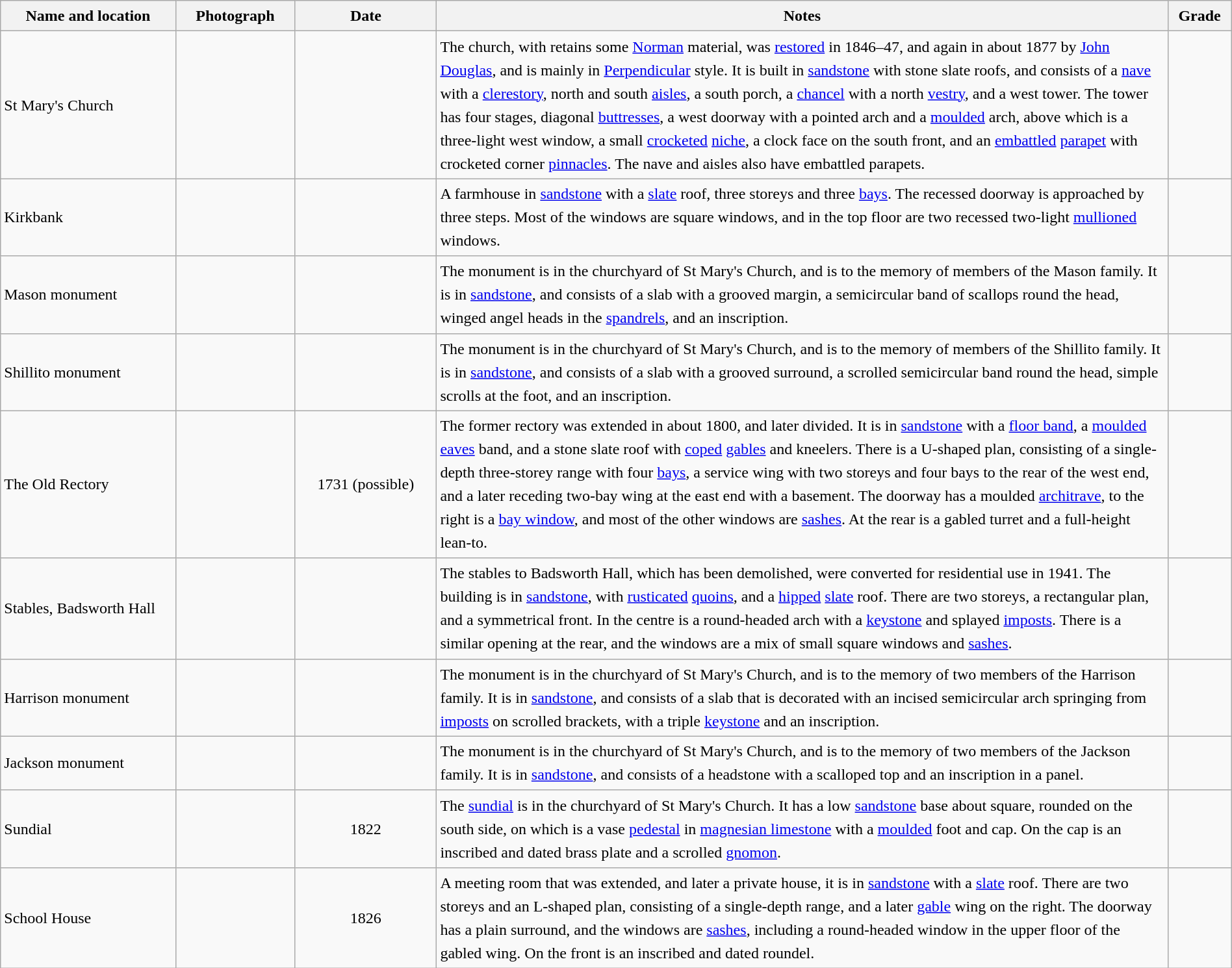<table class="wikitable sortable plainrowheaders" style="width:100%; border:0; text-align:left; line-height:150%;">
<tr>
<th scope="col"  style="width:150px">Name and location</th>
<th scope="col"  style="width:100px" class="unsortable">Photograph</th>
<th scope="col"  style="width:120px">Date</th>
<th scope="col"  style="width:650px" class="unsortable">Notes</th>
<th scope="col"  style="width:50px">Grade</th>
</tr>
<tr>
<td>St Mary's Church<br><small></small></td>
<td></td>
<td align="center"></td>
<td>The church, with retains some <a href='#'>Norman</a> material, was <a href='#'>restored</a> in 1846–47, and again in about 1877 by <a href='#'>John Douglas</a>, and is mainly in <a href='#'>Perpendicular</a> style.  It is built in <a href='#'>sandstone</a> with stone slate roofs, and consists of a <a href='#'>nave</a> with a <a href='#'>clerestory</a>, north and south <a href='#'>aisles</a>, a south porch, a <a href='#'>chancel</a> with a north <a href='#'>vestry</a>, and a west tower.  The tower has four stages, diagonal <a href='#'>buttresses</a>, a west doorway with a pointed arch and a <a href='#'>moulded</a> arch, above which is a three-light west window, a small <a href='#'>crocketed</a> <a href='#'>niche</a>, a clock face on the south front, and an <a href='#'>embattled</a> <a href='#'>parapet</a> with crocketed corner <a href='#'>pinnacles</a>.  The nave and aisles also have embattled parapets.</td>
<td align="center" ></td>
</tr>
<tr>
<td>Kirkbank<br><small></small></td>
<td></td>
<td align="center"></td>
<td>A farmhouse in <a href='#'>sandstone</a> with a <a href='#'>slate</a> roof, three storeys and three <a href='#'>bays</a>.  The recessed doorway is approached by three steps.  Most of the windows are square windows, and in the top floor are two recessed two-light <a href='#'>mullioned</a> windows.</td>
<td align="center" ></td>
</tr>
<tr>
<td>Mason monument<br><small></small></td>
<td></td>
<td align="center"></td>
<td>The monument is in the churchyard of St Mary's Church, and is to the memory of members of the Mason family.  It is in <a href='#'>sandstone</a>, and consists of a slab with a grooved margin, a semicircular band of scallops round the head, winged angel heads in the <a href='#'>spandrels</a>, and an inscription.</td>
<td align="center" ></td>
</tr>
<tr>
<td>Shillito monument<br><small></small></td>
<td></td>
<td align="center"></td>
<td>The monument is in the churchyard of St Mary's Church, and is to the memory of members of the Shillito family.  It is in <a href='#'>sandstone</a>, and consists of a slab with a grooved surround, a scrolled semicircular band round the head, simple scrolls at the foot, and an inscription.</td>
<td align="center" ></td>
</tr>
<tr>
<td>The Old Rectory<br><small></small></td>
<td></td>
<td align="center">1731 (possible)</td>
<td>The former rectory was extended in about 1800, and later divided.  It is in <a href='#'>sandstone</a> with a <a href='#'>floor band</a>, a <a href='#'>moulded</a> <a href='#'>eaves</a> band, and a stone slate roof with <a href='#'>coped</a> <a href='#'>gables</a> and kneelers.  There is a U-shaped plan, consisting of a single-depth three-storey range with four <a href='#'>bays</a>, a service wing with two storeys and four bays to the rear of the west end, and a later receding two-bay wing at the east end with a basement.  The doorway has a moulded <a href='#'>architrave</a>, to the right is a <a href='#'>bay window</a>, and most of the other windows are <a href='#'>sashes</a>.  At the rear is a gabled turret and a full-height lean-to.</td>
<td align="center" ></td>
</tr>
<tr>
<td>Stables, Badsworth Hall<br><small></small></td>
<td></td>
<td align="center"></td>
<td>The stables to Badsworth Hall, which has been demolished, were converted for residential use in 1941.  The building is in <a href='#'>sandstone</a>, with <a href='#'>rusticated</a> <a href='#'>quoins</a>, and a <a href='#'>hipped</a> <a href='#'>slate</a> roof.  There are two storeys, a rectangular plan, and a symmetrical front.  In the centre is a round-headed arch with a <a href='#'>keystone</a> and splayed <a href='#'>imposts</a>.  There is a similar opening at the rear, and the windows are a mix of small square windows and <a href='#'>sashes</a>.</td>
<td align="center" ></td>
</tr>
<tr>
<td>Harrison monument<br><small></small></td>
<td></td>
<td align="center"></td>
<td>The monument is in the churchyard of St Mary's Church, and is to the memory of two members of the Harrison family.  It is in <a href='#'>sandstone</a>, and consists of a slab that is decorated with an incised semicircular arch springing from <a href='#'>imposts</a> on scrolled brackets, with a triple <a href='#'>keystone</a> and an inscription.</td>
<td align="center" ></td>
</tr>
<tr>
<td>Jackson monument<br><small></small></td>
<td></td>
<td align="center"></td>
<td>The monument is in the churchyard of St Mary's Church, and is to the memory of two members of the Jackson family.   It is in <a href='#'>sandstone</a>, and consists of a headstone with a scalloped top and an inscription in a panel.</td>
<td align="center" ></td>
</tr>
<tr>
<td>Sundial<br><small></small></td>
<td></td>
<td align="center">1822</td>
<td>The <a href='#'>sundial</a> is in the churchyard of St Mary's Church.  It has a low <a href='#'>sandstone</a> base about  square, rounded on the south side, on which is a vase <a href='#'>pedestal</a> in <a href='#'>magnesian limestone</a> with a <a href='#'>moulded</a> foot and cap.  On the cap is an inscribed and dated brass plate and a scrolled <a href='#'>gnomon</a>.</td>
<td align="center" ></td>
</tr>
<tr>
<td>School House<br><small></small></td>
<td></td>
<td align="center">1826</td>
<td>A meeting room that was extended, and later a private house, it is in <a href='#'>sandstone</a> with a <a href='#'>slate</a> roof.  There are two storeys and an L-shaped plan, consisting of a single-depth range, and a later <a href='#'>gable</a> wing on the right.  The doorway has a plain surround, and the windows are <a href='#'>sashes</a>, including a round-headed window in the upper floor of the gabled wing.  On the front is an inscribed and dated roundel.</td>
<td align="center" ></td>
</tr>
<tr>
</tr>
</table>
